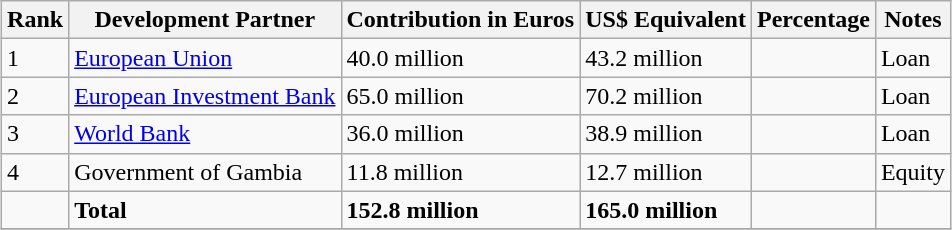<table class="wikitable sortable" style="margin: 0.5em auto">
<tr>
<th>Rank</th>
<th>Development Partner</th>
<th>Contribution in Euros</th>
<th>US$ Equivalent</th>
<th>Percentage</th>
<th>Notes</th>
</tr>
<tr>
<td>1</td>
<td><a href='#'>European Union</a></td>
<td>40.0 million</td>
<td>43.2 million</td>
<td></td>
<td>Loan</td>
</tr>
<tr>
<td>2</td>
<td><a href='#'>European Investment Bank</a></td>
<td>65.0 million</td>
<td>70.2 million</td>
<td></td>
<td>Loan</td>
</tr>
<tr>
<td>3</td>
<td><a href='#'>World Bank</a></td>
<td>36.0 million</td>
<td>38.9 million</td>
<td></td>
<td>Loan</td>
</tr>
<tr>
<td>4</td>
<td>Government of Gambia</td>
<td>11.8 million</td>
<td>12.7 million</td>
<td></td>
<td>Equity</td>
</tr>
<tr>
<td></td>
<td><strong>Total</strong></td>
<td><strong>152.8 million</strong></td>
<td><strong>165.0 million</strong></td>
<td><strong></strong></td>
<td></td>
</tr>
<tr>
</tr>
</table>
